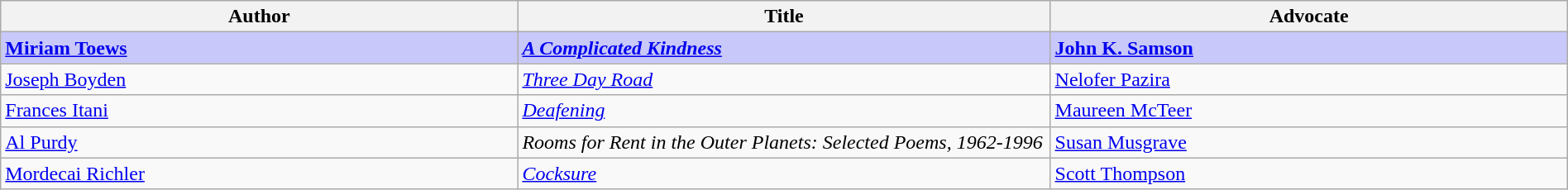<table class="wikitable" style="width:100%;">
<tr>
<th width=33%>Author</th>
<th width=34%>Title</th>
<th width=34%>Advocate</th>
</tr>
<tr>
<td style="background:#C8C8FA"><strong><a href='#'>Miriam Toews</a></strong></td>
<td style="background:#C8C8FA"><strong><em><a href='#'>A Complicated Kindness</a></em></strong></td>
<td style="background:#C8C8FA"><strong><a href='#'>John K. Samson</a></strong></td>
</tr>
<tr>
<td><a href='#'>Joseph Boyden</a></td>
<td><em><a href='#'>Three Day Road</a></em></td>
<td><a href='#'>Nelofer Pazira</a></td>
</tr>
<tr>
<td><a href='#'>Frances Itani</a></td>
<td><em><a href='#'>Deafening</a></em></td>
<td><a href='#'>Maureen McTeer</a></td>
</tr>
<tr>
<td><a href='#'>Al Purdy</a></td>
<td><em>Rooms for Rent in the Outer Planets: Selected Poems, 1962-1996</em></td>
<td><a href='#'>Susan Musgrave</a></td>
</tr>
<tr>
<td><a href='#'>Mordecai Richler</a></td>
<td><em><a href='#'>Cocksure</a></em></td>
<td><a href='#'>Scott Thompson</a></td>
</tr>
</table>
